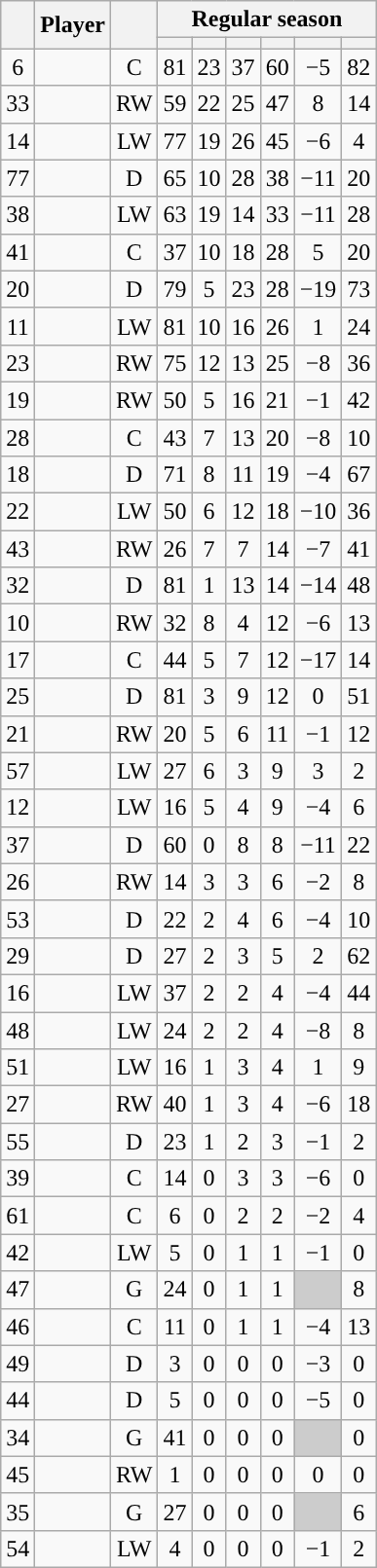<table class="wikitable sortable plainrowheaders" style="text-align:center;">
<tr>
<th scope="col" data-sort-type="number" rowspan="2"></th>
<th scope="col" rowspan="2">Player</th>
<th scope="col" rowspan="2"></th>
<th scope=colgroup colspan=6>Regular season</th>
</tr>
<tr>
<th scope="col" data-sort-type="number"></th>
<th scope="col" data-sort-type="number"></th>
<th scope="col" data-sort-type="number"></th>
<th scope="col" data-sort-type="number"></th>
<th scope="col" data-sort-type="number"></th>
<th scope="col" data-sort-type="number"></th>
</tr>
<tr>
<td scope="row">6</td>
<td align="left"></td>
<td>C</td>
<td>81</td>
<td>23</td>
<td>37</td>
<td>60</td>
<td>−5</td>
<td>82</td>
</tr>
<tr>
<td scope="row">33</td>
<td align="left"></td>
<td>RW</td>
<td>59</td>
<td>22</td>
<td>25</td>
<td>47</td>
<td>8</td>
<td>14</td>
</tr>
<tr>
<td scope="row">14</td>
<td align="left"></td>
<td>LW</td>
<td>77</td>
<td>19</td>
<td>26</td>
<td>45</td>
<td>−6</td>
<td>4</td>
</tr>
<tr>
<td scope="row">77</td>
<td align="left"></td>
<td>D</td>
<td>65</td>
<td>10</td>
<td>28</td>
<td>38</td>
<td>−11</td>
<td>20</td>
</tr>
<tr>
<td scope="row">38</td>
<td align="left"></td>
<td>LW</td>
<td>63</td>
<td>19</td>
<td>14</td>
<td>33</td>
<td>−11</td>
<td>28</td>
</tr>
<tr>
<td scope="row">41</td>
<td align="left"></td>
<td>C</td>
<td>37</td>
<td>10</td>
<td>18</td>
<td>28</td>
<td>5</td>
<td>20</td>
</tr>
<tr>
<td scope="row">20</td>
<td align="left"></td>
<td>D</td>
<td>79</td>
<td>5</td>
<td>23</td>
<td>28</td>
<td>−19</td>
<td>73</td>
</tr>
<tr>
<td scope="row">11</td>
<td align="left"></td>
<td>LW</td>
<td>81</td>
<td>10</td>
<td>16</td>
<td>26</td>
<td>1</td>
<td>24</td>
</tr>
<tr>
<td scope="row">23</td>
<td align="left"></td>
<td>RW</td>
<td>75</td>
<td>12</td>
<td>13</td>
<td>25</td>
<td>−8</td>
<td>36</td>
</tr>
<tr>
<td scope="row">19</td>
<td align="left"></td>
<td>RW</td>
<td>50</td>
<td>5</td>
<td>16</td>
<td>21</td>
<td>−1</td>
<td>42</td>
</tr>
<tr>
<td scope="row">28</td>
<td align="left"></td>
<td>C</td>
<td>43</td>
<td>7</td>
<td>13</td>
<td>20</td>
<td>−8</td>
<td>10</td>
</tr>
<tr>
<td scope="row">18</td>
<td align="left"></td>
<td>D</td>
<td>71</td>
<td>8</td>
<td>11</td>
<td>19</td>
<td>−4</td>
<td>67</td>
</tr>
<tr>
<td scope="row">22</td>
<td align="left"></td>
<td>LW</td>
<td>50</td>
<td>6</td>
<td>12</td>
<td>18</td>
<td>−10</td>
<td>36</td>
</tr>
<tr>
<td scope="row">43</td>
<td align="left"></td>
<td>RW</td>
<td>26</td>
<td>7</td>
<td>7</td>
<td>14</td>
<td>−7</td>
<td>41</td>
</tr>
<tr>
<td scope="row">32</td>
<td align="left"></td>
<td>D</td>
<td>81</td>
<td>1</td>
<td>13</td>
<td>14</td>
<td>−14</td>
<td>48</td>
</tr>
<tr>
<td scope="row">10</td>
<td align="left"></td>
<td>RW</td>
<td>32</td>
<td>8</td>
<td>4</td>
<td>12</td>
<td>−6</td>
<td>13</td>
</tr>
<tr>
<td scope="row">17</td>
<td align="left"></td>
<td>C</td>
<td>44</td>
<td>5</td>
<td>7</td>
<td>12</td>
<td>−17</td>
<td>14</td>
</tr>
<tr>
<td scope="row">25</td>
<td align="left"></td>
<td>D</td>
<td>81</td>
<td>3</td>
<td>9</td>
<td>12</td>
<td>0</td>
<td>51</td>
</tr>
<tr>
<td scope="row">21</td>
<td align="left"></td>
<td>RW</td>
<td>20</td>
<td>5</td>
<td>6</td>
<td>11</td>
<td>−1</td>
<td>12</td>
</tr>
<tr>
<td scope="row">57</td>
<td align="left"></td>
<td>LW</td>
<td>27</td>
<td>6</td>
<td>3</td>
<td>9</td>
<td>3</td>
<td>2</td>
</tr>
<tr>
<td scope="row">12</td>
<td align="left"></td>
<td>LW</td>
<td>16</td>
<td>5</td>
<td>4</td>
<td>9</td>
<td>−4</td>
<td>6</td>
</tr>
<tr>
<td scope="row">37</td>
<td align="left"></td>
<td>D</td>
<td>60</td>
<td>0</td>
<td>8</td>
<td>8</td>
<td>−11</td>
<td>22</td>
</tr>
<tr>
<td scope="row">26</td>
<td align="left"></td>
<td>RW</td>
<td>14</td>
<td>3</td>
<td>3</td>
<td>6</td>
<td>−2</td>
<td>8</td>
</tr>
<tr>
<td scope="row">53</td>
<td align="left"></td>
<td>D</td>
<td>22</td>
<td>2</td>
<td>4</td>
<td>6</td>
<td>−4</td>
<td>10</td>
</tr>
<tr>
<td scope="row">29</td>
<td align="left"></td>
<td>D</td>
<td>27</td>
<td>2</td>
<td>3</td>
<td>5</td>
<td>2</td>
<td>62</td>
</tr>
<tr>
<td scope="row">16</td>
<td align="left"></td>
<td>LW</td>
<td>37</td>
<td>2</td>
<td>2</td>
<td>4</td>
<td>−4</td>
<td>44</td>
</tr>
<tr>
<td scope="row">48</td>
<td align="left"></td>
<td>LW</td>
<td>24</td>
<td>2</td>
<td>2</td>
<td>4</td>
<td>−8</td>
<td>8</td>
</tr>
<tr>
<td scope="row">51</td>
<td align="left"></td>
<td>LW</td>
<td>16</td>
<td>1</td>
<td>3</td>
<td>4</td>
<td>1</td>
<td>9</td>
</tr>
<tr>
<td scope="row">27</td>
<td align="left"></td>
<td>RW</td>
<td>40</td>
<td>1</td>
<td>3</td>
<td>4</td>
<td>−6</td>
<td>18</td>
</tr>
<tr>
<td scope="row">55</td>
<td align="left"></td>
<td>D</td>
<td>23</td>
<td>1</td>
<td>2</td>
<td>3</td>
<td>−1</td>
<td>2</td>
</tr>
<tr>
<td scope="row">39</td>
<td align="left"></td>
<td>C</td>
<td>14</td>
<td>0</td>
<td>3</td>
<td>3</td>
<td>−6</td>
<td>0</td>
</tr>
<tr>
<td scope="row">61</td>
<td align="left"></td>
<td>C</td>
<td>6</td>
<td>0</td>
<td>2</td>
<td>2</td>
<td>−2</td>
<td>4</td>
</tr>
<tr>
<td scope="row">42</td>
<td align="left"></td>
<td>LW</td>
<td>5</td>
<td>0</td>
<td>1</td>
<td>1</td>
<td>−1</td>
<td>0</td>
</tr>
<tr>
<td scope="row">47</td>
<td align="left"></td>
<td>G</td>
<td>24</td>
<td>0</td>
<td>1</td>
<td>1</td>
<td style="background:#ccc"></td>
<td>8</td>
</tr>
<tr>
<td scope="row">46</td>
<td align="left"></td>
<td>C</td>
<td>11</td>
<td>0</td>
<td>1</td>
<td>1</td>
<td>−4</td>
<td>13</td>
</tr>
<tr>
<td scope="row">49</td>
<td align="left"></td>
<td>D</td>
<td>3</td>
<td>0</td>
<td>0</td>
<td>0</td>
<td>−3</td>
<td>0</td>
</tr>
<tr>
<td scope="row">44</td>
<td align="left"></td>
<td>D</td>
<td>5</td>
<td>0</td>
<td>0</td>
<td>0</td>
<td>−5</td>
<td>0</td>
</tr>
<tr>
<td scope="row">34</td>
<td align="left"></td>
<td>G</td>
<td>41</td>
<td>0</td>
<td>0</td>
<td>0</td>
<td style="background:#ccc"></td>
<td>0</td>
</tr>
<tr>
<td scope="row">45</td>
<td align="left"></td>
<td>RW</td>
<td>1</td>
<td>0</td>
<td>0</td>
<td>0</td>
<td>0</td>
<td>0</td>
</tr>
<tr>
<td scope="row">35</td>
<td align="left"></td>
<td>G</td>
<td>27</td>
<td>0</td>
<td>0</td>
<td>0</td>
<td style="background:#ccc"></td>
<td>6</td>
</tr>
<tr>
<td scope="row">54</td>
<td align="left"></td>
<td>LW</td>
<td>4</td>
<td>0</td>
<td>0</td>
<td>0</td>
<td>−1</td>
<td>2</td>
</tr>
</table>
